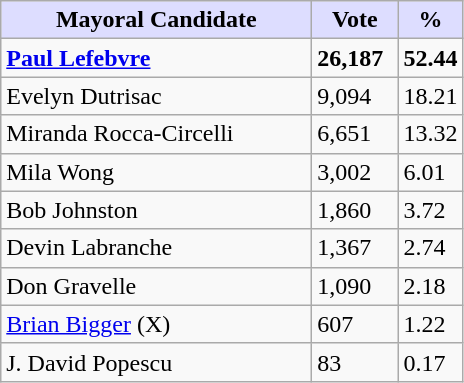<table class="wikitable">
<tr>
<th style="background:#ddf; width:200px;">Mayoral Candidate</th>
<th style="background:#ddf; width:50px;">Vote</th>
<th style="background:#ddf; width:30px;">%</th>
</tr>
<tr>
<td><a href='#'><strong>Paul Lefebvre</strong></a></td>
<td><strong>26,187</strong></td>
<td><strong>52.44</strong></td>
</tr>
<tr>
<td>Evelyn Dutrisac</td>
<td>9,094</td>
<td>18.21</td>
</tr>
<tr>
<td>Miranda Rocca-Circelli</td>
<td>6,651</td>
<td>13.32</td>
</tr>
<tr>
<td>Mila Wong</td>
<td>3,002</td>
<td>6.01</td>
</tr>
<tr>
<td>Bob Johnston</td>
<td>1,860</td>
<td>3.72</td>
</tr>
<tr>
<td>Devin Labranche</td>
<td>1,367</td>
<td>2.74</td>
</tr>
<tr>
<td>Don Gravelle</td>
<td>1,090</td>
<td>2.18</td>
</tr>
<tr>
<td><a href='#'>Brian Bigger</a> (X)</td>
<td>607</td>
<td>1.22</td>
</tr>
<tr>
<td>J. David Popescu</td>
<td>83</td>
<td>0.17</td>
</tr>
</table>
